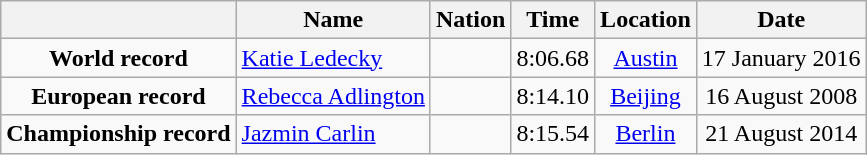<table class=wikitable style=text-align:center>
<tr>
<th></th>
<th>Name</th>
<th>Nation</th>
<th>Time</th>
<th>Location</th>
<th>Date</th>
</tr>
<tr>
<td><strong>World record</strong></td>
<td align=left><a href='#'>Katie Ledecky</a></td>
<td align=left></td>
<td align=left>8:06.68</td>
<td><a href='#'>Austin</a></td>
<td>17 January 2016</td>
</tr>
<tr>
<td><strong>European record</strong></td>
<td align=left><a href='#'>Rebecca Adlington</a></td>
<td align=left></td>
<td align=left>8:14.10</td>
<td><a href='#'>Beijing</a></td>
<td>16 August 2008</td>
</tr>
<tr>
<td><strong>Championship record</strong></td>
<td align=left><a href='#'>Jazmin Carlin</a></td>
<td align=left></td>
<td align=left>8:15.54</td>
<td><a href='#'>Berlin</a></td>
<td>21 August 2014</td>
</tr>
</table>
